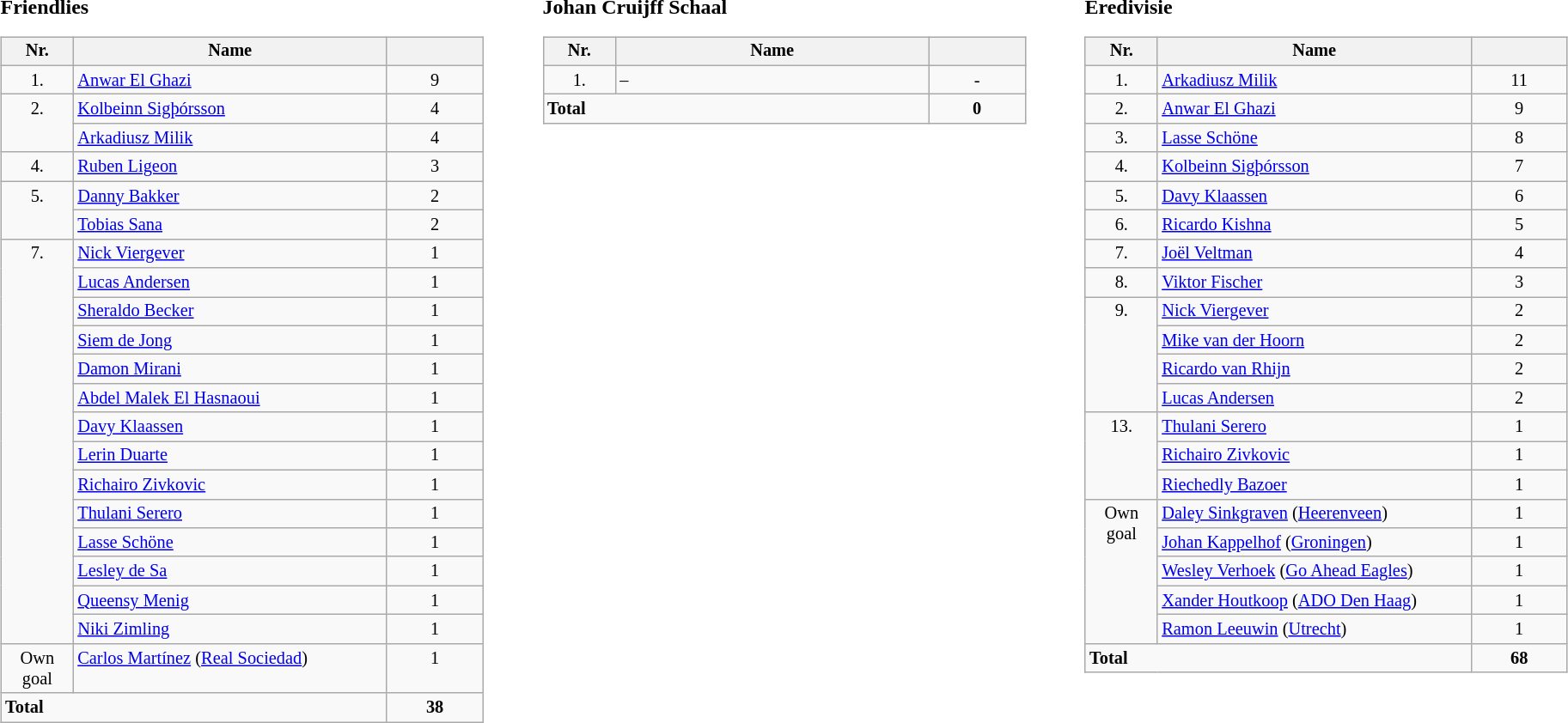<table width=100%>
<tr>
<td width=33% align=left valign=top><br><strong>Friendlies</strong><table class="wikitable" style="width:90%; font-size:85%;">
<tr valign=top>
<th width=15% align=center>Nr.</th>
<th width=65% align=center>Name</th>
<th width=20% align=center></th>
</tr>
<tr valign=top>
<td align=center>1.</td>
<td> <a href='#'>Anwar El Ghazi</a></td>
<td align=center>9</td>
</tr>
<tr valign=top>
<td rowspan=2 align=center>2.</td>
<td> <a href='#'>Kolbeinn Sigþórsson</a></td>
<td align=center>4</td>
</tr>
<tr valign=top>
<td> <a href='#'>Arkadiusz Milik</a></td>
<td align=center>4</td>
</tr>
<tr valign=top>
<td align=center>4.</td>
<td> <a href='#'>Ruben Ligeon</a></td>
<td align=center>3</td>
</tr>
<tr valign=top>
<td rowspan=2 align=center>5.</td>
<td> <a href='#'>Danny Bakker</a></td>
<td align=center>2</td>
</tr>
<tr valign=top>
<td> <a href='#'>Tobias Sana</a></td>
<td align=center>2</td>
</tr>
<tr valign=top>
<td rowspan=14 align=center>7.</td>
<td> <a href='#'>Nick Viergever</a></td>
<td align=center>1</td>
</tr>
<tr valign=top>
<td> <a href='#'>Lucas Andersen</a></td>
<td align=center>1</td>
</tr>
<tr valign=top>
<td> <a href='#'>Sheraldo Becker</a></td>
<td align=center>1</td>
</tr>
<tr valign=top>
<td> <a href='#'>Siem de Jong</a></td>
<td align=center>1</td>
</tr>
<tr valign=top>
<td> <a href='#'>Damon Mirani</a></td>
<td align=center>1</td>
</tr>
<tr valign=top>
<td> <a href='#'>Abdel Malek El Hasnaoui</a></td>
<td align=center>1</td>
</tr>
<tr valign=top>
<td> <a href='#'>Davy Klaassen</a></td>
<td align=center>1</td>
</tr>
<tr valign=top>
<td> <a href='#'>Lerin Duarte</a></td>
<td align=center>1</td>
</tr>
<tr valign=top>
<td> <a href='#'>Richairo Zivkovic</a></td>
<td align=center>1</td>
</tr>
<tr valign=top>
<td> <a href='#'>Thulani Serero</a></td>
<td align=center>1</td>
</tr>
<tr valign=top>
<td> <a href='#'>Lasse Schöne</a></td>
<td align=center>1</td>
</tr>
<tr valign=top>
<td> <a href='#'>Lesley de Sa</a></td>
<td align=center>1</td>
</tr>
<tr valign=top>
<td> <a href='#'>Queensy Menig</a></td>
<td align=center>1</td>
</tr>
<tr valign=top>
<td> <a href='#'>Niki Zimling</a></td>
<td align=center>1</td>
</tr>
<tr valign=top>
<td align=center>Own goal</td>
<td> <a href='#'>Carlos Martínez</a> (<a href='#'>Real Sociedad</a>)</td>
<td align=center>1</td>
</tr>
<tr valign=top>
<td colspan=2><strong>Total</strong></td>
<td align=center><strong>38</strong></td>
</tr>
</table>
</td>
<td width=33% align=left valign=top><br><strong>Johan Cruijff Schaal</strong><table class="wikitable" style="width:90%; font-size:85%;">
<tr valign=top>
<th width=15% align=center>Nr.</th>
<th width=65% align=center>Name</th>
<th width=20% align=center></th>
</tr>
<tr valign=top>
<td align=center>1.</td>
<td>–</td>
<td align=center>-</td>
</tr>
<tr valign=top>
<td colspan=2><strong>Total</strong></td>
<td align=center><strong>0</strong></td>
</tr>
</table>
</td>
<td width=33% align=left valign=top><br><strong>Eredivisie</strong><table class="wikitable" style="width:90%; font-size:85%;">
<tr valign=top>
<th width=15% align=center>Nr.</th>
<th width=65% align=center>Name</th>
<th width=20% align=center></th>
</tr>
<tr valign=top>
<td align=center>1.</td>
<td> <a href='#'>Arkadiusz Milik</a></td>
<td align=center>11</td>
</tr>
<tr valign=top>
<td align=center>2.</td>
<td> <a href='#'>Anwar El Ghazi</a></td>
<td align=center>9</td>
</tr>
<tr valign=top>
<td align=center>3.</td>
<td> <a href='#'>Lasse Schöne</a></td>
<td align=center>8</td>
</tr>
<tr valign=top>
<td align=center>4.</td>
<td> <a href='#'>Kolbeinn Sigþórsson</a></td>
<td align=center>7</td>
</tr>
<tr valign=top>
<td align=center>5.</td>
<td> <a href='#'>Davy Klaassen</a></td>
<td align=center>6</td>
</tr>
<tr valign=top>
<td align=center>6.</td>
<td> <a href='#'>Ricardo Kishna</a></td>
<td align=center>5</td>
</tr>
<tr valign=top>
<td align=center>7.</td>
<td> <a href='#'>Joël Veltman</a></td>
<td align=center>4</td>
</tr>
<tr valign=top>
<td align=center>8.</td>
<td> <a href='#'>Viktor Fischer</a></td>
<td align=center>3</td>
</tr>
<tr valign=top>
<td rowspan=4 align=center>9.</td>
<td> <a href='#'>Nick Viergever</a></td>
<td align=center>2</td>
</tr>
<tr valign=top>
<td> <a href='#'>Mike van der Hoorn</a></td>
<td align=center>2</td>
</tr>
<tr valign=top>
<td> <a href='#'>Ricardo van Rhijn</a></td>
<td align=center>2</td>
</tr>
<tr valign=top>
<td> <a href='#'>Lucas Andersen</a></td>
<td align=center>2</td>
</tr>
<tr valign=top>
<td rowspan=3 align=center>13.</td>
<td> <a href='#'>Thulani Serero</a></td>
<td align=center>1</td>
</tr>
<tr valign=top>
<td> <a href='#'>Richairo Zivkovic</a></td>
<td align=center>1</td>
</tr>
<tr valign=top>
<td> <a href='#'>Riechedly Bazoer</a></td>
<td align=center>1</td>
</tr>
<tr valign=top>
<td rowspan=5 align=center>Own goal</td>
<td> <a href='#'>Daley Sinkgraven</a> (<a href='#'>Heerenveen</a>)</td>
<td align=center>1</td>
</tr>
<tr valign=top>
<td> <a href='#'>Johan Kappelhof</a> (<a href='#'>Groningen</a>)</td>
<td align=center>1</td>
</tr>
<tr valign=top>
<td> <a href='#'>Wesley Verhoek</a> (<a href='#'>Go Ahead Eagles</a>)</td>
<td align=center>1</td>
</tr>
<tr valign=top>
<td> <a href='#'>Xander Houtkoop</a> (<a href='#'>ADO Den Haag</a>)</td>
<td align=center>1</td>
</tr>
<tr valign=top>
<td> <a href='#'>Ramon Leeuwin</a> (<a href='#'>Utrecht</a>)</td>
<td align=center>1</td>
</tr>
<tr valign=top>
<td colspan=2><strong>Total</strong></td>
<td align=center><strong>68</strong></td>
</tr>
</table>
</td>
</tr>
</table>
